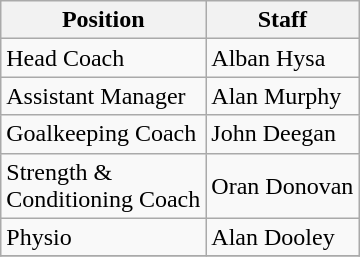<table class="wikitable" style=max-width:40em;>
<tr>
<th>Position</th>
<th>Staff</th>
</tr>
<tr>
<td>Head Coach</td>
<td> Alban Hysa</td>
</tr>
<tr>
<td>Assistant Manager</td>
<td> Alan Murphy</td>
</tr>
<tr>
<td>Goalkeeping Coach</td>
<td> John Deegan</td>
</tr>
<tr>
<td>Strength &<br> Conditioning Coach</td>
<td> Oran Donovan</td>
</tr>
<tr>
<td>Physio</td>
<td> Alan Dooley</td>
</tr>
<tr>
</tr>
</table>
